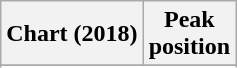<table class="wikitable sortable plainrowheaders">
<tr>
<th>Chart (2018)</th>
<th>Peak<br>position</th>
</tr>
<tr>
</tr>
<tr>
</tr>
<tr>
</tr>
<tr>
</tr>
<tr>
</tr>
<tr>
</tr>
<tr>
</tr>
<tr>
</tr>
<tr>
</tr>
<tr>
</tr>
<tr>
</tr>
</table>
